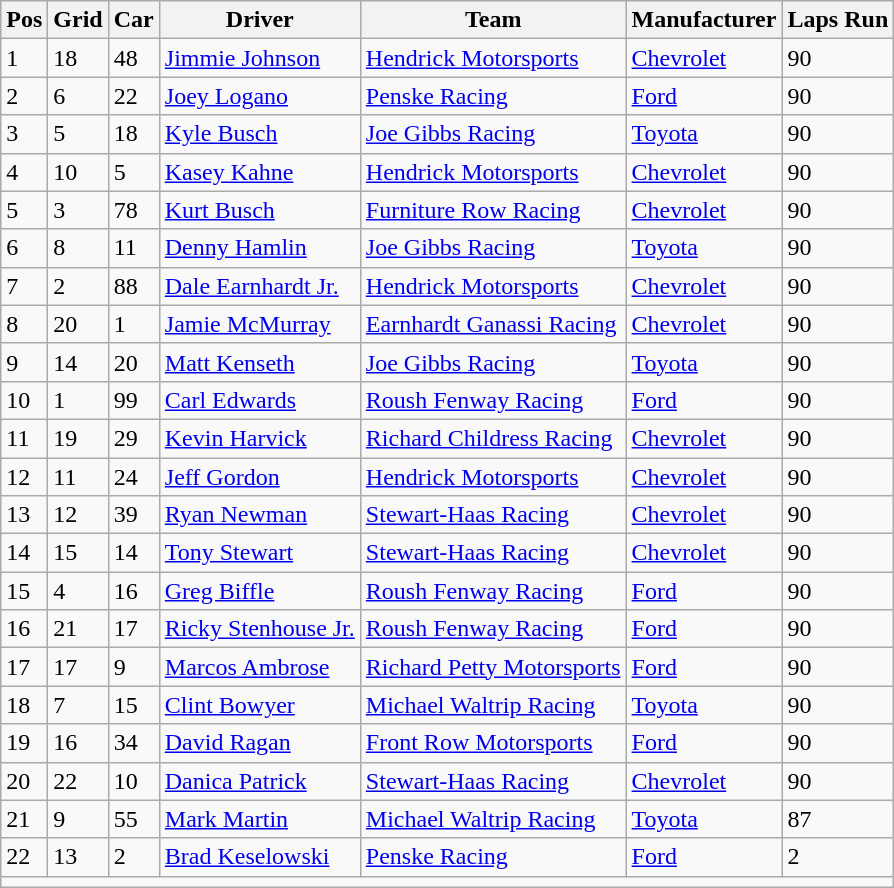<table class="wikitable" border="1">
<tr>
<th>Pos</th>
<th>Grid</th>
<th>Car</th>
<th>Driver</th>
<th>Team</th>
<th>Manufacturer</th>
<th>Laps Run</th>
</tr>
<tr>
<td>1</td>
<td>18</td>
<td>48</td>
<td><a href='#'>Jimmie Johnson</a></td>
<td><a href='#'>Hendrick Motorsports</a></td>
<td><a href='#'>Chevrolet</a></td>
<td>90</td>
</tr>
<tr>
<td>2</td>
<td>6</td>
<td>22</td>
<td><a href='#'>Joey Logano</a></td>
<td><a href='#'>Penske Racing</a></td>
<td><a href='#'>Ford</a></td>
<td>90</td>
</tr>
<tr>
<td>3</td>
<td>5</td>
<td>18</td>
<td><a href='#'>Kyle Busch</a></td>
<td><a href='#'>Joe Gibbs Racing</a></td>
<td><a href='#'>Toyota</a></td>
<td>90</td>
</tr>
<tr>
<td>4</td>
<td>10</td>
<td>5</td>
<td><a href='#'>Kasey Kahne</a></td>
<td><a href='#'>Hendrick Motorsports</a></td>
<td><a href='#'>Chevrolet</a></td>
<td>90</td>
</tr>
<tr>
<td>5</td>
<td>3</td>
<td>78</td>
<td><a href='#'>Kurt Busch</a></td>
<td><a href='#'>Furniture Row Racing</a></td>
<td><a href='#'>Chevrolet</a></td>
<td>90</td>
</tr>
<tr>
<td>6</td>
<td>8</td>
<td>11</td>
<td><a href='#'>Denny Hamlin</a></td>
<td><a href='#'>Joe Gibbs Racing</a></td>
<td><a href='#'>Toyota</a></td>
<td>90</td>
</tr>
<tr>
<td>7</td>
<td>2</td>
<td>88</td>
<td><a href='#'>Dale Earnhardt Jr.</a></td>
<td><a href='#'>Hendrick Motorsports</a></td>
<td><a href='#'>Chevrolet</a></td>
<td>90</td>
</tr>
<tr>
<td>8</td>
<td>20</td>
<td>1</td>
<td><a href='#'>Jamie McMurray</a></td>
<td><a href='#'>Earnhardt Ganassi Racing</a></td>
<td><a href='#'>Chevrolet</a></td>
<td>90</td>
</tr>
<tr>
<td>9</td>
<td>14</td>
<td>20</td>
<td><a href='#'>Matt Kenseth</a></td>
<td><a href='#'>Joe Gibbs Racing</a></td>
<td><a href='#'>Toyota</a></td>
<td>90</td>
</tr>
<tr>
<td>10</td>
<td>1</td>
<td>99</td>
<td><a href='#'>Carl Edwards</a></td>
<td><a href='#'>Roush Fenway Racing</a></td>
<td><a href='#'>Ford</a></td>
<td>90</td>
</tr>
<tr>
<td>11</td>
<td>19</td>
<td>29</td>
<td><a href='#'>Kevin Harvick</a></td>
<td><a href='#'>Richard Childress Racing</a></td>
<td><a href='#'>Chevrolet</a></td>
<td>90</td>
</tr>
<tr>
<td>12</td>
<td>11</td>
<td>24</td>
<td><a href='#'>Jeff Gordon</a></td>
<td><a href='#'>Hendrick Motorsports</a></td>
<td><a href='#'>Chevrolet</a></td>
<td>90</td>
</tr>
<tr>
<td>13</td>
<td>12</td>
<td>39</td>
<td><a href='#'>Ryan Newman</a></td>
<td><a href='#'>Stewart-Haas Racing</a></td>
<td><a href='#'>Chevrolet</a></td>
<td>90</td>
</tr>
<tr>
<td>14</td>
<td>15</td>
<td>14</td>
<td><a href='#'>Tony Stewart</a></td>
<td><a href='#'>Stewart-Haas Racing</a></td>
<td><a href='#'>Chevrolet</a></td>
<td>90</td>
</tr>
<tr>
<td>15</td>
<td>4</td>
<td>16</td>
<td><a href='#'>Greg Biffle</a></td>
<td><a href='#'>Roush Fenway Racing</a></td>
<td><a href='#'>Ford</a></td>
<td>90</td>
</tr>
<tr>
<td>16</td>
<td>21</td>
<td>17</td>
<td><a href='#'>Ricky Stenhouse Jr.</a></td>
<td><a href='#'>Roush Fenway Racing</a></td>
<td><a href='#'>Ford</a></td>
<td>90</td>
</tr>
<tr>
<td>17</td>
<td>17</td>
<td>9</td>
<td><a href='#'>Marcos Ambrose</a></td>
<td><a href='#'>Richard Petty Motorsports</a></td>
<td><a href='#'>Ford</a></td>
<td>90</td>
</tr>
<tr>
<td>18</td>
<td>7</td>
<td>15</td>
<td><a href='#'>Clint Bowyer</a></td>
<td><a href='#'>Michael Waltrip Racing</a></td>
<td><a href='#'>Toyota</a></td>
<td>90</td>
</tr>
<tr>
<td>19</td>
<td>16</td>
<td>34</td>
<td><a href='#'>David Ragan</a></td>
<td><a href='#'>Front Row Motorsports</a></td>
<td><a href='#'>Ford</a></td>
<td>90</td>
</tr>
<tr>
<td>20</td>
<td>22</td>
<td>10</td>
<td><a href='#'>Danica Patrick</a></td>
<td><a href='#'>Stewart-Haas Racing</a></td>
<td><a href='#'>Chevrolet</a></td>
<td>90</td>
</tr>
<tr>
<td>21</td>
<td>9</td>
<td>55</td>
<td><a href='#'>Mark Martin</a></td>
<td><a href='#'>Michael Waltrip Racing</a></td>
<td><a href='#'>Toyota</a></td>
<td>87</td>
</tr>
<tr>
<td>22</td>
<td>13</td>
<td>2</td>
<td><a href='#'>Brad Keselowski</a></td>
<td><a href='#'>Penske Racing</a></td>
<td><a href='#'>Ford</a></td>
<td>2</td>
</tr>
<tr class="sortbottom">
<td colspan="9"></td>
</tr>
</table>
